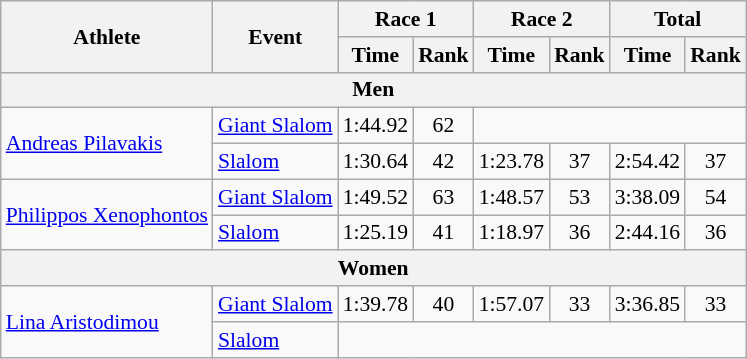<table class="wikitable" style="font-size:90%">
<tr>
<th rowspan="2">Athlete</th>
<th rowspan="2">Event</th>
<th colspan="2">Race 1</th>
<th colspan="2">Race 2</th>
<th colspan="2">Total</th>
</tr>
<tr>
<th>Time</th>
<th>Rank</th>
<th>Time</th>
<th>Rank</th>
<th>Time</th>
<th>Rank</th>
</tr>
<tr>
<th colspan="8">Men</th>
</tr>
<tr>
<td rowspan="2"><a href='#'>Andreas Pilavakis</a></td>
<td><a href='#'>Giant Slalom</a></td>
<td align="center">1:44.92</td>
<td align="center">62</td>
<td colspan="4" align="center"></td>
</tr>
<tr>
<td><a href='#'>Slalom</a></td>
<td align="center">1:30.64</td>
<td align="center">42</td>
<td align="center">1:23.78</td>
<td align="center">37</td>
<td align="center">2:54.42</td>
<td align="center">37</td>
</tr>
<tr>
<td rowspan="2"><a href='#'>Philippos Xenophontos</a></td>
<td><a href='#'>Giant Slalom</a></td>
<td align="center">1:49.52</td>
<td align="center">63</td>
<td align="center">1:48.57</td>
<td align="center">53</td>
<td align="center">3:38.09</td>
<td align="center">54</td>
</tr>
<tr>
<td><a href='#'>Slalom</a></td>
<td align="center">1:25.19</td>
<td align="center">41</td>
<td align="center">1:18.97</td>
<td align="center">36</td>
<td align="center">2:44.16</td>
<td align="center">36</td>
</tr>
<tr>
<th colspan="8">Women</th>
</tr>
<tr>
<td rowspan="2"><a href='#'>Lina Aristodimou</a></td>
<td><a href='#'>Giant Slalom</a></td>
<td align="center">1:39.78</td>
<td align="center">40</td>
<td align="center">1:57.07</td>
<td align="center">33</td>
<td align="center">3:36.85</td>
<td align="center">33</td>
</tr>
<tr>
<td><a href='#'>Slalom</a></td>
<td colspan="6" align="center"></td>
</tr>
</table>
